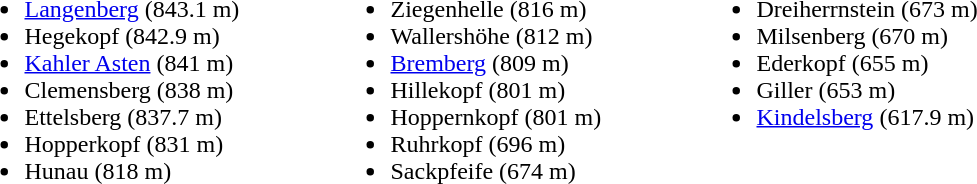<table>
<tr>
<td width = "240" valign=top><br><ul><li><a href='#'>Langenberg</a> (843.1 m)</li><li>Hegekopf (842.9 m)</li><li><a href='#'>Kahler Asten</a> (841 m)</li><li>Clemensberg (838 m)</li><li>Ettelsberg (837.7 m)</li><li>Hopperkopf (831 m)</li><li>Hunau (818 m)</li></ul></td>
<td width = "240" valign=top><br><ul><li>Ziegenhelle (816 m)</li><li>Wallershöhe (812 m)</li><li><a href='#'>Bremberg</a> (809 m)</li><li>Hillekopf (801 m)</li><li>Hoppernkopf (801 m)</li><li>Ruhrkopf (696 m)</li><li>Sackpfeife (674 m)</li></ul></td>
<td width = "240" valign=top><br><ul><li>Dreiherrnstein (673 m)</li><li>Milsenberg (670 m)</li><li>Ederkopf (655 m)</li><li>Giller (653 m)</li><li><a href='#'>Kindelsberg</a> (617.9 m)</li></ul></td>
</tr>
</table>
